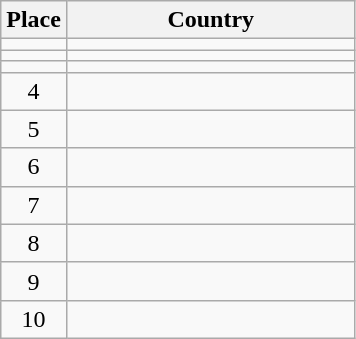<table class=wikitable style=text-align:center>
<tr>
<th width=35>Place</th>
<th width=185>Country</th>
</tr>
<tr>
<td></td>
<td style=text-align:left></td>
</tr>
<tr>
<td></td>
<td style=text-align:left></td>
</tr>
<tr>
<td></td>
<td style=text-align:left></td>
</tr>
<tr>
<td>4</td>
<td style=text-align:left></td>
</tr>
<tr>
<td>5</td>
<td style=text-align:left></td>
</tr>
<tr>
<td>6</td>
<td style=text-align:left></td>
</tr>
<tr>
<td>7</td>
<td style=text-align:left></td>
</tr>
<tr>
<td>8</td>
<td style=text-align:left></td>
</tr>
<tr>
<td>9</td>
<td style=text-align:left></td>
</tr>
<tr>
<td>10</td>
<td style=text-align:left></td>
</tr>
</table>
